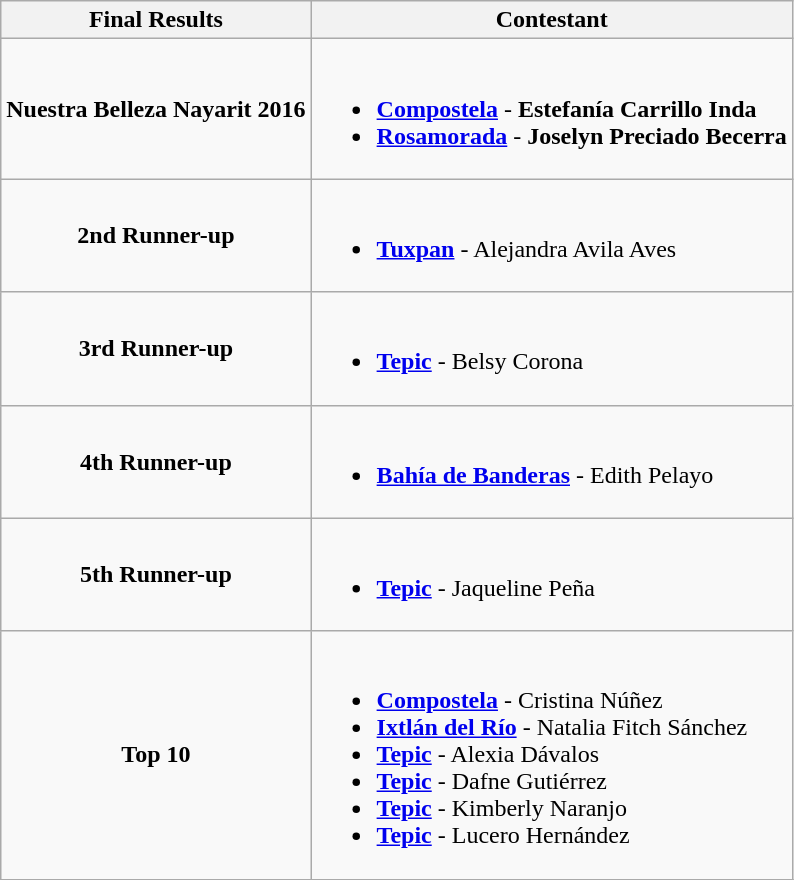<table class="wikitable">
<tr>
<th>Final Results</th>
<th>Contestant</th>
</tr>
<tr>
<td align="center"><strong>Nuestra Belleza Nayarit 2016</strong></td>
<td><br><ul><li><strong><a href='#'>Compostela</a></strong> - <strong>Estefanía Carrillo Inda</strong> <em></em></li><li><strong><a href='#'>Rosamorada</a></strong> - <strong>Joselyn Preciado Becerra</strong> <em></em></li></ul></td>
</tr>
<tr>
<td align="center"><strong>2nd Runner-up</strong></td>
<td><br><ul><li><strong><a href='#'>Tuxpan</a></strong> - Alejandra Avila Aves</li></ul></td>
</tr>
<tr>
<td align="center"><strong>3rd Runner-up</strong></td>
<td><br><ul><li><strong><a href='#'>Tepic</a></strong> - Belsy Corona</li></ul></td>
</tr>
<tr>
<td align="center"><strong>4th Runner-up</strong></td>
<td><br><ul><li><strong><a href='#'>Bahía de Banderas</a></strong> - Edith Pelayo</li></ul></td>
</tr>
<tr>
<td align="center"><strong>5th Runner-up</strong></td>
<td><br><ul><li><strong><a href='#'>Tepic</a></strong> - Jaqueline Peña</li></ul></td>
</tr>
<tr>
<td align="center"><strong>Top 10</strong></td>
<td><br><ul><li><strong><a href='#'>Compostela</a></strong> - Cristina Núñez</li><li><strong><a href='#'>Ixtlán del Río</a></strong> - Natalia Fitch Sánchez</li><li><strong><a href='#'>Tepic</a></strong> - Alexia Dávalos</li><li><strong><a href='#'>Tepic</a></strong> - Dafne Gutiérrez</li><li><strong><a href='#'>Tepic</a></strong> - Kimberly Naranjo</li><li><strong><a href='#'>Tepic</a></strong> - Lucero Hernández</li></ul></td>
</tr>
<tr>
</tr>
</table>
